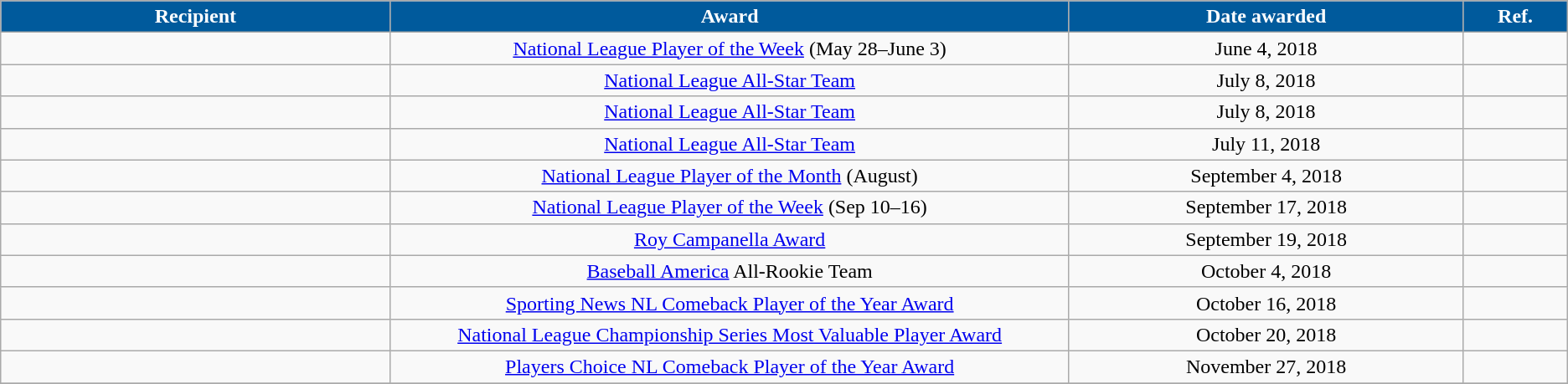<table class="wikitable sortable collapsible" style="text-align:center">
<tr>
<th style="background:#005A9C; color:#FFF" width="5%">Recipient</th>
<th style="background:#005A9C; color:#FFF" width="9%">Award</th>
<th style="background:#005A9C; color:#FFF" width="5%">Date awarded</th>
<th style="background:#005A9C; color:#FFF" width="1%" class="unsortable">Ref.</th>
</tr>
<tr>
<td></td>
<td><a href='#'>National League Player of the Week</a> (May 28–June 3)</td>
<td>June 4, 2018</td>
<td></td>
</tr>
<tr>
<td></td>
<td><a href='#'>National League All-Star Team</a></td>
<td>July 8, 2018</td>
<td></td>
</tr>
<tr>
<td></td>
<td><a href='#'>National League All-Star Team</a></td>
<td>July 8, 2018</td>
<td></td>
</tr>
<tr>
<td></td>
<td><a href='#'>National League All-Star Team</a></td>
<td>July 11, 2018</td>
<td></td>
</tr>
<tr>
<td></td>
<td><a href='#'>National League Player of the Month</a> (August)</td>
<td>September 4, 2018</td>
<td></td>
</tr>
<tr>
<td></td>
<td><a href='#'>National League Player of the Week</a> (Sep 10–16)</td>
<td>September 17, 2018</td>
<td></td>
</tr>
<tr>
<td></td>
<td><a href='#'>Roy Campanella Award</a></td>
<td>September 19, 2018</td>
<td></td>
</tr>
<tr>
<td></td>
<td><a href='#'>Baseball America</a> All-Rookie Team</td>
<td>October 4, 2018</td>
<td></td>
</tr>
<tr>
<td></td>
<td><a href='#'>Sporting News NL Comeback Player of the Year Award</a></td>
<td>October 16, 2018</td>
<td></td>
</tr>
<tr>
<td></td>
<td><a href='#'>National League Championship Series Most Valuable Player Award</a></td>
<td>October 20, 2018</td>
<td></td>
</tr>
<tr>
<td></td>
<td><a href='#'>Players Choice NL Comeback Player of the Year Award</a></td>
<td>November 27, 2018</td>
<td></td>
</tr>
<tr>
</tr>
</table>
